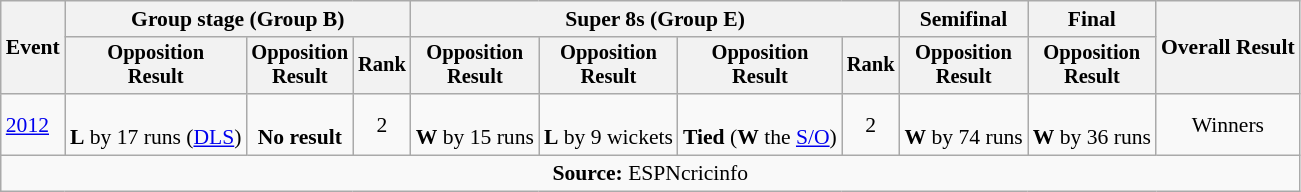<table class=wikitable style=font-size:90%;text-align:center>
<tr>
<th rowspan=2>Event</th>
<th colspan=3>Group stage (Group B)</th>
<th colspan=4>Super 8s (Group E)</th>
<th>Semifinal</th>
<th>Final</th>
<th rowspan=2>Overall Result</th>
</tr>
<tr style=font-size:95%>
<th>Opposition<br>Result</th>
<th>Opposition<br>Result</th>
<th>Rank</th>
<th>Opposition<br>Result</th>
<th>Opposition<br>Result</th>
<th>Opposition<br>Result</th>
<th>Rank</th>
<th>Opposition<br>Result</th>
<th>Opposition<br>Result</th>
</tr>
<tr>
<td align=left><a href='#'>2012</a></td>
<td><br><strong>L</strong> by 17 runs (<a href='#'>DLS</a>)</td>
<td><br><strong>No result</strong></td>
<td>2</td>
<td><br><strong>W</strong> by 15 runs</td>
<td><br><strong>L</strong> by 9 wickets</td>
<td><br><strong>Tied</strong> (<strong>W</strong> the <a href='#'>S/O</a>)</td>
<td>2</td>
<td><br><strong>W</strong> by 74 runs</td>
<td><br><strong>W</strong> by 36 runs</td>
<td>Winners</td>
</tr>
<tr>
<td colspan="11"><strong>Source:</strong> ESPNcricinfo</td>
</tr>
</table>
